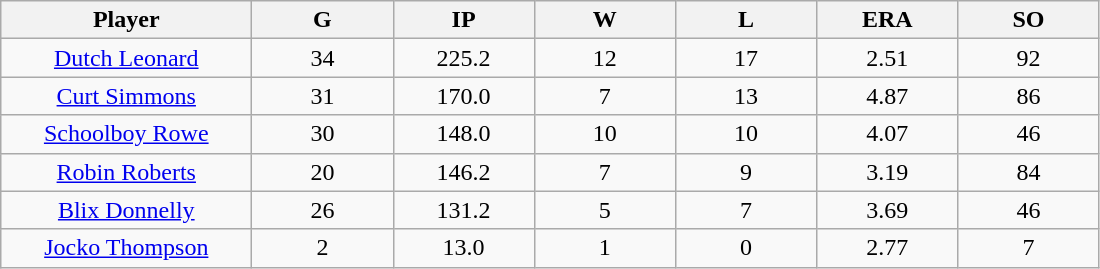<table class="wikitable sortable">
<tr>
<th bgcolor="#DDDDFF" width="16%">Player</th>
<th bgcolor="#DDDDFF" width="9%">G</th>
<th bgcolor="#DDDDFF" width="9%">IP</th>
<th bgcolor="#DDDDFF" width="9%">W</th>
<th bgcolor="#DDDDFF" width="9%">L</th>
<th bgcolor="#DDDDFF" width="9%">ERA</th>
<th bgcolor="#DDDDFF" width="9%">SO</th>
</tr>
<tr align="center">
<td><a href='#'>Dutch Leonard</a></td>
<td>34</td>
<td>225.2</td>
<td>12</td>
<td>17</td>
<td>2.51</td>
<td>92</td>
</tr>
<tr align=center>
<td><a href='#'>Curt Simmons</a></td>
<td>31</td>
<td>170.0</td>
<td>7</td>
<td>13</td>
<td>4.87</td>
<td>86</td>
</tr>
<tr align=center>
<td><a href='#'>Schoolboy Rowe</a></td>
<td>30</td>
<td>148.0</td>
<td>10</td>
<td>10</td>
<td>4.07</td>
<td>46</td>
</tr>
<tr align=center>
<td><a href='#'>Robin Roberts</a></td>
<td>20</td>
<td>146.2</td>
<td>7</td>
<td>9</td>
<td>3.19</td>
<td>84</td>
</tr>
<tr align=center>
<td><a href='#'>Blix Donnelly</a></td>
<td>26</td>
<td>131.2</td>
<td>5</td>
<td>7</td>
<td>3.69</td>
<td>46</td>
</tr>
<tr align=center>
<td><a href='#'>Jocko Thompson</a></td>
<td>2</td>
<td>13.0</td>
<td>1</td>
<td>0</td>
<td>2.77</td>
<td>7</td>
</tr>
</table>
